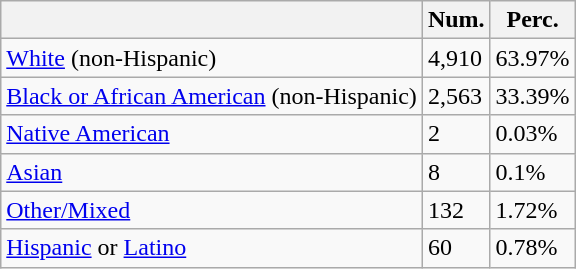<table class="wikitable">
<tr>
<th></th>
<th>Num.</th>
<th>Perc.</th>
</tr>
<tr>
<td><a href='#'>White</a> (non-Hispanic)</td>
<td>4,910</td>
<td>63.97%</td>
</tr>
<tr>
<td><a href='#'>Black or African American</a> (non-Hispanic)</td>
<td>2,563</td>
<td>33.39%</td>
</tr>
<tr>
<td><a href='#'>Native American</a></td>
<td>2</td>
<td>0.03%</td>
</tr>
<tr>
<td><a href='#'>Asian</a></td>
<td>8</td>
<td>0.1%</td>
</tr>
<tr>
<td><a href='#'>Other/Mixed</a></td>
<td>132</td>
<td>1.72%</td>
</tr>
<tr>
<td><a href='#'>Hispanic</a> or <a href='#'>Latino</a></td>
<td>60</td>
<td>0.78%</td>
</tr>
</table>
